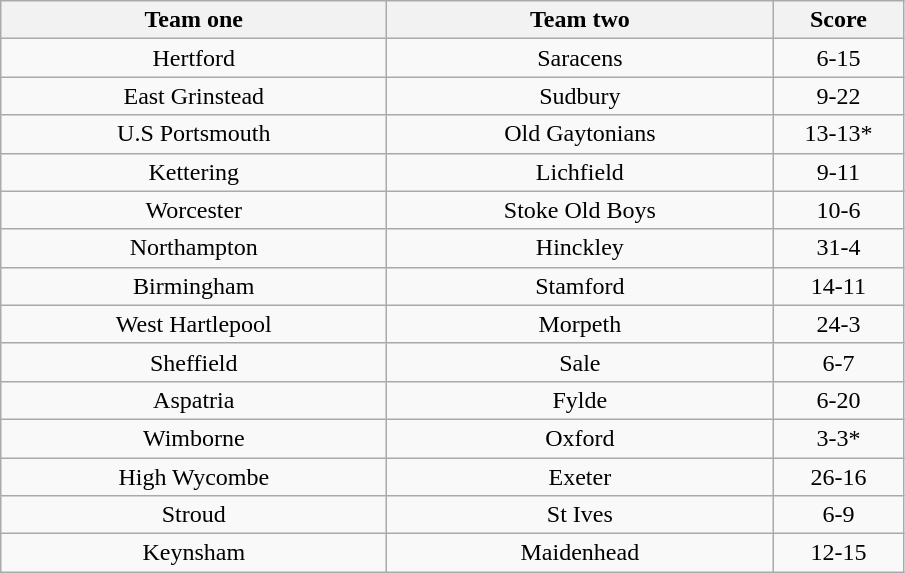<table class="wikitable" style="text-align: center">
<tr>
<th width=250>Team one</th>
<th width=250>Team two</th>
<th width=80>Score</th>
</tr>
<tr>
<td>Hertford</td>
<td>Saracens</td>
<td>6-15</td>
</tr>
<tr>
<td>East Grinstead</td>
<td>Sudbury</td>
<td>9-22</td>
</tr>
<tr>
<td>U.S Portsmouth</td>
<td>Old Gaytonians</td>
<td>13-13*</td>
</tr>
<tr>
<td>Kettering</td>
<td>Lichfield</td>
<td>9-11</td>
</tr>
<tr>
<td>Worcester</td>
<td>Stoke Old Boys</td>
<td>10-6</td>
</tr>
<tr>
<td>Northampton</td>
<td>Hinckley</td>
<td>31-4</td>
</tr>
<tr>
<td>Birmingham</td>
<td>Stamford</td>
<td>14-11</td>
</tr>
<tr>
<td>West Hartlepool</td>
<td>Morpeth</td>
<td>24-3</td>
</tr>
<tr>
<td>Sheffield</td>
<td>Sale</td>
<td>6-7</td>
</tr>
<tr>
<td>Aspatria</td>
<td>Fylde</td>
<td>6-20</td>
</tr>
<tr>
<td>Wimborne</td>
<td>Oxford</td>
<td>3-3*</td>
</tr>
<tr>
<td>High Wycombe</td>
<td>Exeter</td>
<td>26-16</td>
</tr>
<tr>
<td>Stroud</td>
<td>St Ives</td>
<td>6-9</td>
</tr>
<tr>
<td>Keynsham</td>
<td>Maidenhead</td>
<td>12-15</td>
</tr>
</table>
